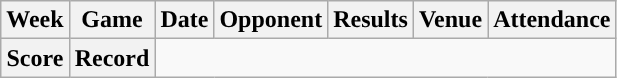<table class="wikitable" style="text-align:center">
<tr>
<th>Week</th>
<th>Game</th>
<th>Date</th>
<th>Opponent</th>
<th>Results</th>
<th>Venue</th>
<th>Attendance</th>
</tr>
<tr>
<th>Score</th>
<th>Record</th>
</tr>
</table>
